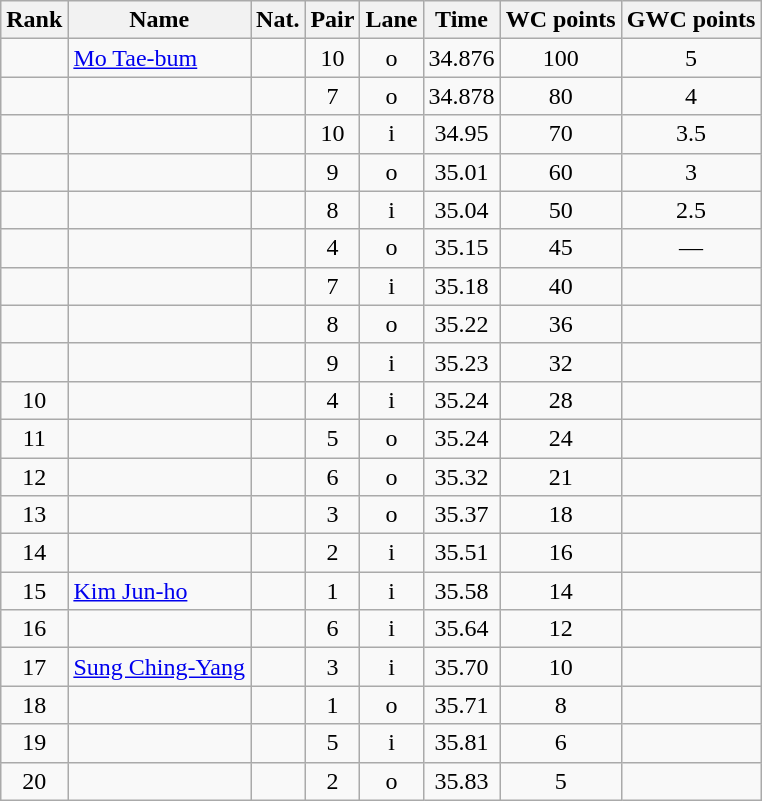<table class="wikitable sortable" style="text-align:center">
<tr>
<th>Rank</th>
<th>Name</th>
<th>Nat.</th>
<th>Pair</th>
<th>Lane</th>
<th>Time</th>
<th>WC points</th>
<th>GWC points</th>
</tr>
<tr>
<td></td>
<td align=left><a href='#'>Mo Tae-bum</a></td>
<td></td>
<td>10</td>
<td>o</td>
<td>34.876</td>
<td>100</td>
<td>5</td>
</tr>
<tr>
<td></td>
<td align=left></td>
<td></td>
<td>7</td>
<td>o</td>
<td>34.878</td>
<td>80</td>
<td>4</td>
</tr>
<tr>
<td></td>
<td align=left></td>
<td></td>
<td>10</td>
<td>i</td>
<td>34.95</td>
<td>70</td>
<td>3.5</td>
</tr>
<tr>
<td></td>
<td align=left></td>
<td></td>
<td>9</td>
<td>o</td>
<td>35.01</td>
<td>60</td>
<td>3</td>
</tr>
<tr>
<td></td>
<td align=left></td>
<td></td>
<td>8</td>
<td>i</td>
<td>35.04</td>
<td>50</td>
<td>2.5</td>
</tr>
<tr>
<td></td>
<td align=left></td>
<td></td>
<td>4</td>
<td>o</td>
<td>35.15</td>
<td>45</td>
<td>—</td>
</tr>
<tr>
<td></td>
<td align=left></td>
<td></td>
<td>7</td>
<td>i</td>
<td>35.18</td>
<td>40</td>
<td></td>
</tr>
<tr>
<td></td>
<td align=left></td>
<td></td>
<td>8</td>
<td>o</td>
<td>35.22</td>
<td>36</td>
<td></td>
</tr>
<tr>
<td></td>
<td align=left></td>
<td></td>
<td>9</td>
<td>i</td>
<td>35.23</td>
<td>32</td>
<td></td>
</tr>
<tr>
<td>10</td>
<td align=left></td>
<td></td>
<td>4</td>
<td>i</td>
<td>35.24</td>
<td>28</td>
<td></td>
</tr>
<tr>
<td>11</td>
<td align=left></td>
<td></td>
<td>5</td>
<td>o</td>
<td>35.24</td>
<td>24</td>
<td></td>
</tr>
<tr>
<td>12</td>
<td align=left></td>
<td></td>
<td>6</td>
<td>o</td>
<td>35.32</td>
<td>21</td>
<td></td>
</tr>
<tr>
<td>13</td>
<td align=left></td>
<td></td>
<td>3</td>
<td>o</td>
<td>35.37</td>
<td>18</td>
<td></td>
</tr>
<tr>
<td>14</td>
<td align=left></td>
<td></td>
<td>2</td>
<td>i</td>
<td>35.51</td>
<td>16</td>
<td></td>
</tr>
<tr>
<td>15</td>
<td align=left><a href='#'>Kim Jun-ho</a></td>
<td></td>
<td>1</td>
<td>i</td>
<td>35.58</td>
<td>14</td>
<td></td>
</tr>
<tr>
<td>16</td>
<td align=left></td>
<td></td>
<td>6</td>
<td>i</td>
<td>35.64</td>
<td>12</td>
<td></td>
</tr>
<tr>
<td>17</td>
<td align=left><a href='#'>Sung Ching-Yang</a></td>
<td></td>
<td>3</td>
<td>i</td>
<td>35.70</td>
<td>10</td>
<td></td>
</tr>
<tr>
<td>18</td>
<td align=left></td>
<td></td>
<td>1</td>
<td>o</td>
<td>35.71</td>
<td>8</td>
<td></td>
</tr>
<tr>
<td>19</td>
<td align=left></td>
<td></td>
<td>5</td>
<td>i</td>
<td>35.81</td>
<td>6</td>
<td></td>
</tr>
<tr>
<td>20</td>
<td align=left></td>
<td></td>
<td>2</td>
<td>o</td>
<td>35.83</td>
<td>5</td>
<td></td>
</tr>
</table>
